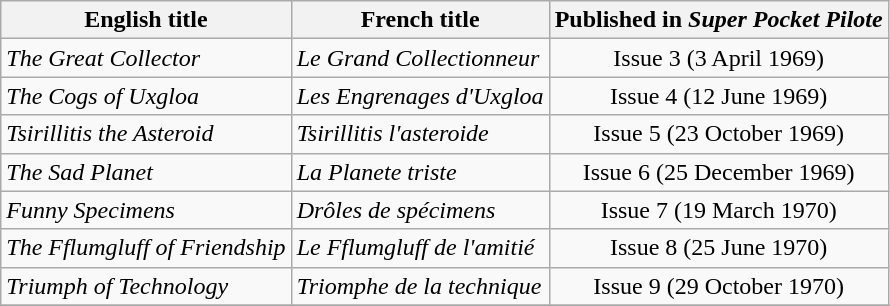<table class="wikitable">
<tr>
<th>English title</th>
<th>French title</th>
<th>Published in <em>Super Pocket Pilote</em></th>
</tr>
<tr>
<td><em>The Great Collector</em></td>
<td><em>Le Grand Collectionneur</em></td>
<td align="center">Issue 3 (3 April 1969)</td>
</tr>
<tr>
<td><em>The Cogs of Uxgloa</em></td>
<td><em>Les Engrenages d'Uxgloa</em></td>
<td align="center">Issue 4 (12 June 1969)</td>
</tr>
<tr>
<td><em>Tsirillitis the Asteroid</em></td>
<td><em>Tsirillitis l'asteroide</em></td>
<td align="center">Issue 5 (23 October 1969)</td>
</tr>
<tr>
<td><em>The Sad Planet</em></td>
<td><em>La Planete triste</em></td>
<td align="center">Issue 6 (25 December 1969)</td>
</tr>
<tr>
<td><em>Funny Specimens</em></td>
<td><em>Drôles de spécimens</em></td>
<td align="center">Issue 7 (19 March 1970)</td>
</tr>
<tr>
<td><em>The Fflumgluff of Friendship</em></td>
<td><em>Le Fflumgluff de l'amitié</em></td>
<td align="center">Issue 8 (25 June 1970)</td>
</tr>
<tr>
<td><em>Triumph of Technology</em></td>
<td><em>Triomphe de la technique</em></td>
<td align="center">Issue 9 (29 October 1970)</td>
</tr>
<tr>
</tr>
</table>
